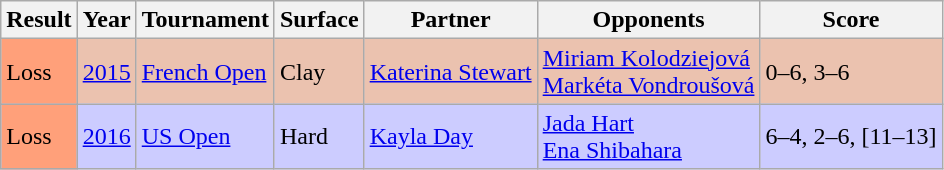<table class="sortable wikitable">
<tr>
<th>Result</th>
<th>Year</th>
<th>Tournament</th>
<th>Surface</th>
<th>Partner</th>
<th>Opponents</th>
<th class="unsortable">Score</th>
</tr>
<tr style="background:#ebc2af;">
<td style="background:#ffa07a;">Loss</td>
<td><a href='#'>2015</a></td>
<td><a href='#'>French Open</a></td>
<td>Clay</td>
<td> <a href='#'>Katerina Stewart</a></td>
<td> <a href='#'>Miriam Kolodziejová</a> <br>  <a href='#'>Markéta Vondroušová</a></td>
<td>0–6, 3–6</td>
</tr>
<tr style="background:#ccf;">
<td style="background:#ffa07a;">Loss</td>
<td><a href='#'>2016</a></td>
<td><a href='#'>US Open</a></td>
<td>Hard</td>
<td> <a href='#'>Kayla Day</a></td>
<td> <a href='#'>Jada Hart</a> <br>  <a href='#'>Ena Shibahara</a></td>
<td>6–4, 2–6, [11–13]</td>
</tr>
</table>
